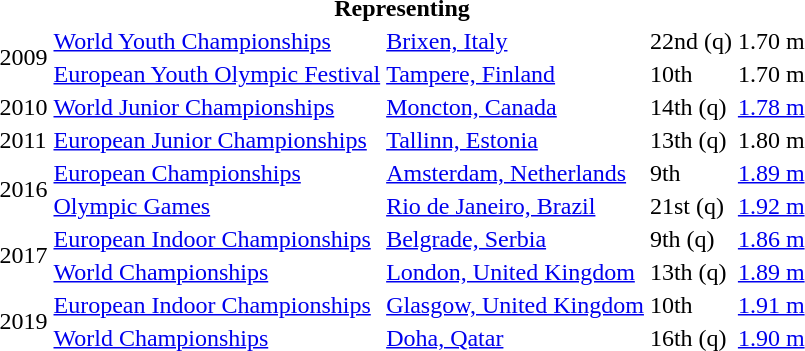<table>
<tr>
<th colspan="5">Representing </th>
</tr>
<tr>
<td rowspan=2>2009</td>
<td><a href='#'>World Youth Championships</a></td>
<td><a href='#'>Brixen, Italy</a></td>
<td>22nd (q)</td>
<td>1.70 m</td>
</tr>
<tr>
<td><a href='#'>European Youth Olympic Festival</a></td>
<td><a href='#'>Tampere, Finland</a></td>
<td>10th</td>
<td>1.70 m</td>
</tr>
<tr>
<td>2010</td>
<td><a href='#'>World Junior Championships</a></td>
<td><a href='#'>Moncton, Canada</a></td>
<td>14th (q)</td>
<td><a href='#'>1.78 m</a></td>
</tr>
<tr>
<td>2011</td>
<td><a href='#'>European Junior Championships</a></td>
<td><a href='#'>Tallinn, Estonia</a></td>
<td>13th (q)</td>
<td>1.80 m</td>
</tr>
<tr>
<td rowspan=2>2016</td>
<td><a href='#'>European Championships</a></td>
<td><a href='#'>Amsterdam, Netherlands</a></td>
<td>9th</td>
<td><a href='#'>1.89 m</a></td>
</tr>
<tr>
<td><a href='#'>Olympic Games</a></td>
<td><a href='#'>Rio de Janeiro, Brazil</a></td>
<td>21st (q)</td>
<td><a href='#'>1.92 m</a></td>
</tr>
<tr>
<td rowspan=2>2017</td>
<td><a href='#'>European Indoor Championships</a></td>
<td><a href='#'>Belgrade, Serbia</a></td>
<td>9th (q)</td>
<td><a href='#'>1.86 m</a></td>
</tr>
<tr>
<td><a href='#'>World Championships</a></td>
<td><a href='#'>London, United Kingdom</a></td>
<td>13th (q)</td>
<td><a href='#'>1.89 m</a></td>
</tr>
<tr>
<td rowspan=2>2019</td>
<td><a href='#'>European Indoor Championships</a></td>
<td><a href='#'>Glasgow, United Kingdom</a></td>
<td>10th</td>
<td><a href='#'>1.91 m</a></td>
</tr>
<tr>
<td><a href='#'>World Championships</a></td>
<td><a href='#'>Doha, Qatar</a></td>
<td>16th (q)</td>
<td><a href='#'>1.90 m</a></td>
</tr>
</table>
